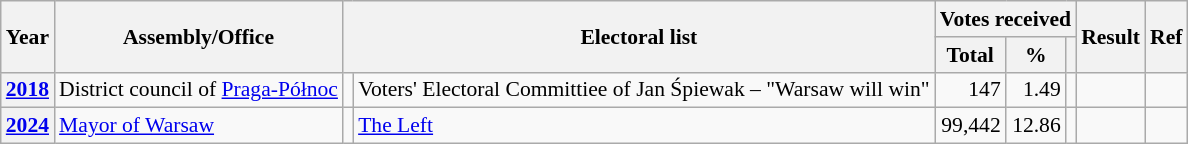<table class="wikitable" style="font-size: 90%;">
<tr>
<th rowspan="2">Year</th>
<th rowspan="2">Assembly/Office</th>
<th rowspan="2" colspan="2">Electoral list</th>
<th colspan="3">Votes received</th>
<th rowspan="2">Result</th>
<th rowspan="2">Ref</th>
</tr>
<tr>
<th>Total</th>
<th>%</th>
<th></th>
</tr>
<tr>
<th><a href='#'>2018</a></th>
<td>District council of <a href='#'>Praga-Północ</a></td>
<td></td>
<td>Voters' Electoral Committiee of Jan Śpiewak – "Warsaw will win"</td>
<td style="text-align: right;">147</td>
<td style="text-align: right;">1.49</td>
<td></td>
<td></td>
<td></td>
</tr>
<tr>
<th><a href='#'>2024</a></th>
<td><a href='#'>Mayor of Warsaw</a></td>
<td></td>
<td><a href='#'>The Left</a></td>
<td style="text-align: right;">99,442</td>
<td style="text-align: right;">12.86</td>
<td></td>
<td></td>
<td></td>
</tr>
</table>
